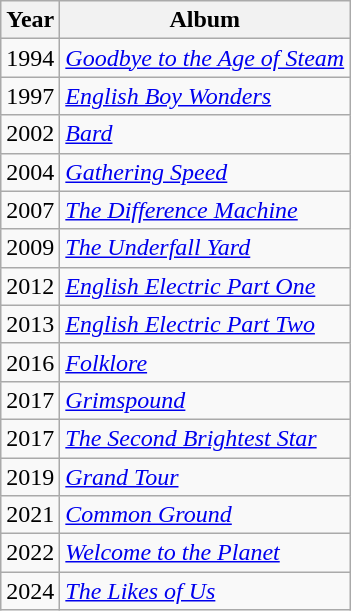<table class="wikitable" style="text-align:center;">
<tr>
<th scope="col">Year</th>
<th scope="col">Album</th>
</tr>
<tr>
<td>1994</td>
<td align="left"><em><a href='#'>Goodbye to the Age of Steam</a></em></td>
</tr>
<tr>
<td>1997</td>
<td align="left"><em><a href='#'>English Boy Wonders</a></em></td>
</tr>
<tr>
<td>2002</td>
<td align="left"><em><a href='#'>Bard</a></em></td>
</tr>
<tr>
<td>2004</td>
<td align="left"><em><a href='#'>Gathering Speed</a></em></td>
</tr>
<tr>
<td>2007</td>
<td align="left"><em><a href='#'>The Difference Machine</a></em></td>
</tr>
<tr>
<td>2009</td>
<td align="left"><em><a href='#'>The Underfall Yard</a></em></td>
</tr>
<tr>
<td>2012</td>
<td align="left"><em><a href='#'>English Electric Part One</a></em></td>
</tr>
<tr>
<td>2013</td>
<td align="left"><em><a href='#'>English Electric Part Two</a></em></td>
</tr>
<tr>
<td>2016</td>
<td align="left"><em><a href='#'>Folklore</a></em></td>
</tr>
<tr>
<td>2017</td>
<td align="left"><em><a href='#'>Grimspound</a></em></td>
</tr>
<tr>
<td>2017</td>
<td align="left"><em><a href='#'>The Second Brightest Star</a></em></td>
</tr>
<tr>
<td>2019</td>
<td align="left"><em><a href='#'>Grand Tour</a></em></td>
</tr>
<tr>
<td>2021</td>
<td align="left"><em><a href='#'>Common Ground</a></em></td>
</tr>
<tr>
<td>2022</td>
<td align="left"><em><a href='#'>Welcome to the Planet</a></em></td>
</tr>
<tr>
<td>2024</td>
<td align="left"><a href='#'><em>The Likes of Us</em></a></td>
</tr>
</table>
